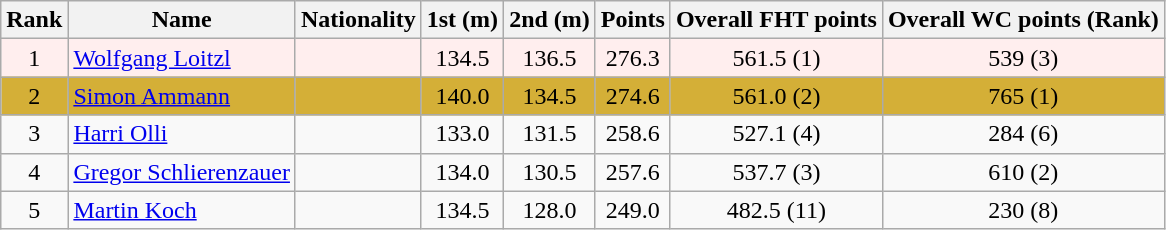<table class="wikitable">
<tr>
<th align=Center>Rank</th>
<th>Name</th>
<th>Nationality</th>
<th align=Center>1st (m)</th>
<th>2nd (m)</th>
<th>Points</th>
<th>Overall FHT points</th>
<th>Overall WC points (Rank)</th>
</tr>
<tr style="background:#ffeeee;">
<td align=center>1</td>
<td align=left><a href='#'>Wolfgang Loitzl</a></td>
<td align=left></td>
<td align=center>134.5</td>
<td align=center>136.5</td>
<td align=center>276.3</td>
<td align=center>561.5 (1)</td>
<td align=center>539 (3)</td>
</tr>
<tr style="background:#D4AF37;">
<td align=center>2</td>
<td align=left><a href='#'>Simon Ammann</a></td>
<td align=left></td>
<td align=center>140.0</td>
<td align=center>134.5</td>
<td align=center>274.6</td>
<td align=center>561.0 (2)</td>
<td align=center>765 (1)</td>
</tr>
<tr>
<td align=center>3</td>
<td align=left><a href='#'>Harri Olli</a></td>
<td align=left></td>
<td align=center>133.0</td>
<td align=center>131.5</td>
<td align=center>258.6</td>
<td align=center>527.1 (4)</td>
<td align=center>284 (6)</td>
</tr>
<tr>
<td align=center>4</td>
<td align=left><a href='#'>Gregor Schlierenzauer</a></td>
<td align=left></td>
<td align=center>134.0</td>
<td align=center>130.5</td>
<td align=center>257.6</td>
<td align=center>537.7 (3)</td>
<td align=center>610 (2)</td>
</tr>
<tr>
<td align=center>5</td>
<td align=left><a href='#'>Martin Koch</a></td>
<td align=left></td>
<td align=center>134.5</td>
<td align=center>128.0</td>
<td align=center>249.0</td>
<td align=center>482.5 (11)</td>
<td align=center>230 (8)</td>
</tr>
</table>
